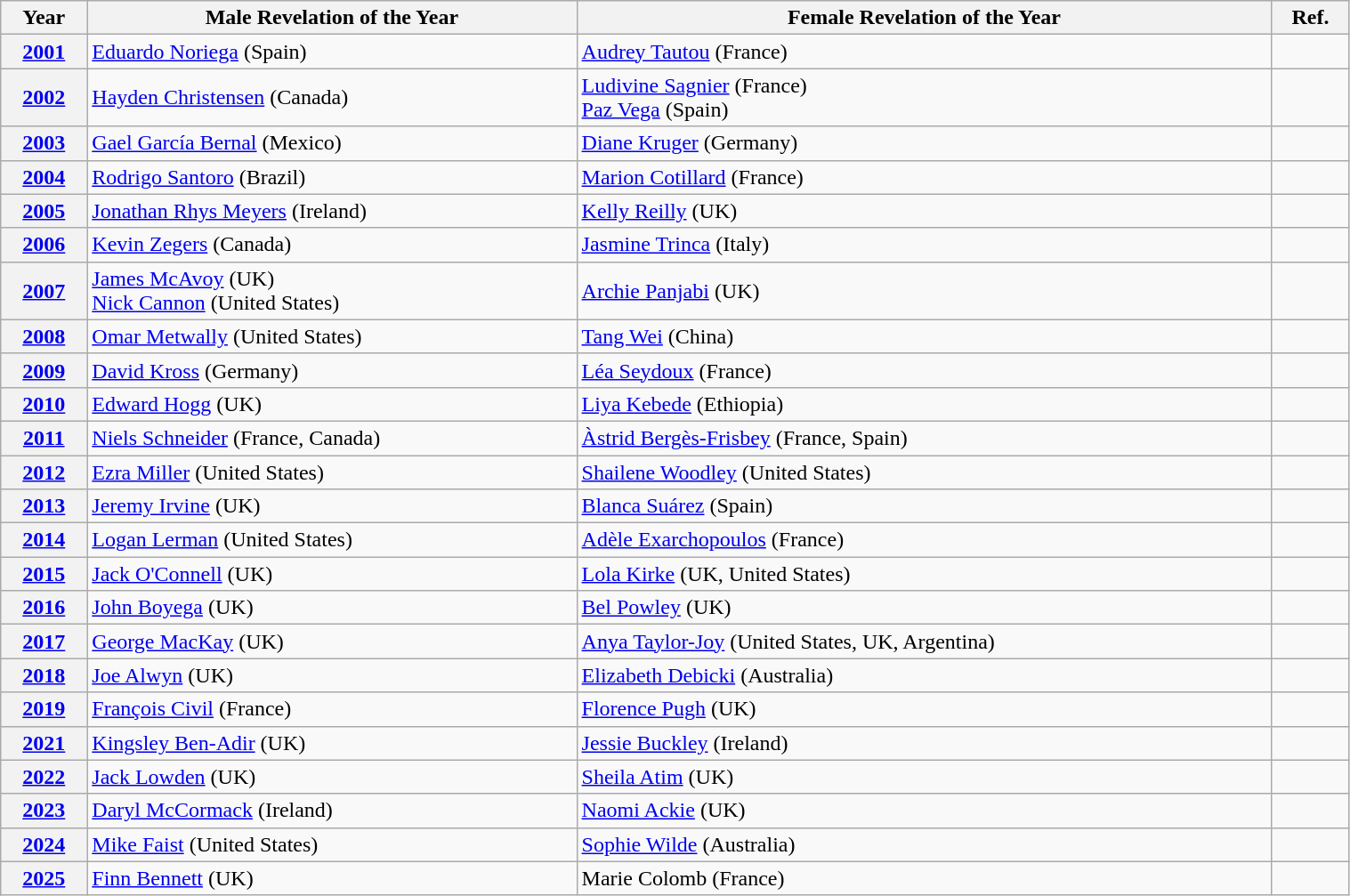<table class="wikitable" style="width:80%">
<tr>
<th>Year</th>
<th>Male Revelation of the Year</th>
<th>Female Revelation of the Year</th>
<th>Ref.</th>
</tr>
<tr>
<th><a href='#'>2001</a></th>
<td><a href='#'>Eduardo Noriega</a> (Spain)</td>
<td><a href='#'>Audrey Tautou</a> (France)</td>
<td></td>
</tr>
<tr>
<th><a href='#'>2002</a></th>
<td><a href='#'>Hayden Christensen</a> (Canada)</td>
<td><a href='#'>Ludivine Sagnier</a> (France) <br> <a href='#'>Paz Vega</a> (Spain)</td>
<td></td>
</tr>
<tr>
<th><a href='#'>2003</a></th>
<td><a href='#'>Gael García Bernal</a> (Mexico)</td>
<td><a href='#'>Diane Kruger</a> (Germany)</td>
<td></td>
</tr>
<tr>
<th><a href='#'>2004</a></th>
<td><a href='#'>Rodrigo Santoro</a> (Brazil)</td>
<td><a href='#'>Marion Cotillard</a> (France)</td>
<td></td>
</tr>
<tr>
<th><a href='#'>2005</a></th>
<td><a href='#'>Jonathan Rhys Meyers</a> (Ireland)</td>
<td><a href='#'>Kelly Reilly</a> (UK)</td>
<td></td>
</tr>
<tr>
<th><a href='#'>2006</a></th>
<td><a href='#'>Kevin Zegers</a> (Canada)</td>
<td><a href='#'>Jasmine Trinca</a> (Italy)</td>
<td></td>
</tr>
<tr>
<th><a href='#'>2007</a></th>
<td><a href='#'>James McAvoy</a> (UK) <br> <a href='#'>Nick Cannon</a> (United States)</td>
<td><a href='#'>Archie Panjabi</a> (UK)</td>
<td></td>
</tr>
<tr>
<th><a href='#'>2008</a></th>
<td><a href='#'>Omar Metwally</a> (United States)</td>
<td><a href='#'>Tang Wei</a> (China)</td>
<td></td>
</tr>
<tr>
<th><a href='#'>2009</a></th>
<td><a href='#'>David Kross</a> (Germany)</td>
<td><a href='#'>Léa Seydoux</a> (France)</td>
<td></td>
</tr>
<tr>
<th><a href='#'>2010</a></th>
<td><a href='#'>Edward Hogg</a> (UK)</td>
<td><a href='#'>Liya Kebede</a> (Ethiopia)</td>
<td></td>
</tr>
<tr>
<th><a href='#'>2011</a></th>
<td><a href='#'>Niels Schneider</a> (France, Canada)</td>
<td><a href='#'>Àstrid Bergès-Frisbey</a> (France, Spain)</td>
<td></td>
</tr>
<tr>
<th><a href='#'>2012</a></th>
<td><a href='#'>Ezra Miller</a> (United States)</td>
<td><a href='#'>Shailene Woodley</a> (United States)</td>
<td></td>
</tr>
<tr>
<th><a href='#'>2013</a></th>
<td><a href='#'>Jeremy Irvine</a> (UK)</td>
<td><a href='#'>Blanca Suárez</a> (Spain)</td>
<td></td>
</tr>
<tr>
<th><a href='#'>2014</a></th>
<td><a href='#'>Logan Lerman</a> (United States)</td>
<td><a href='#'>Adèle Exarchopoulos</a> (France)</td>
<td></td>
</tr>
<tr>
<th><a href='#'>2015</a></th>
<td><a href='#'>Jack O'Connell</a> (UK)</td>
<td><a href='#'>Lola Kirke</a> (UK, United States)</td>
<td></td>
</tr>
<tr>
<th><a href='#'>2016</a></th>
<td><a href='#'>John Boyega</a> (UK)</td>
<td><a href='#'>Bel Powley</a> (UK)</td>
<td></td>
</tr>
<tr>
<th><a href='#'>2017</a></th>
<td><a href='#'>George MacKay</a> (UK)</td>
<td><a href='#'>Anya Taylor-Joy</a> (United States, UK, Argentina)</td>
<td></td>
</tr>
<tr>
<th><a href='#'>2018</a></th>
<td><a href='#'>Joe Alwyn</a> (UK)</td>
<td><a href='#'>Elizabeth Debicki</a> (Australia)</td>
<td></td>
</tr>
<tr>
<th><a href='#'>2019</a></th>
<td><a href='#'>François Civil</a> (France)</td>
<td><a href='#'>Florence Pugh</a> (UK)</td>
<td></td>
</tr>
<tr>
<th><a href='#'>2021</a></th>
<td><a href='#'>Kingsley Ben-Adir</a> (UK)</td>
<td><a href='#'>Jessie Buckley</a> (Ireland)</td>
<td></td>
</tr>
<tr>
<th><a href='#'>2022</a></th>
<td><a href='#'>Jack Lowden</a> (UK)</td>
<td><a href='#'>Sheila Atim</a> (UK)</td>
<td></td>
</tr>
<tr>
<th><a href='#'>2023</a></th>
<td><a href='#'>Daryl McCormack</a> (Ireland)</td>
<td><a href='#'>Naomi Ackie</a> (UK)</td>
<td></td>
</tr>
<tr>
<th><a href='#'>2024</a></th>
<td><a href='#'>Mike Faist</a> (United States)</td>
<td><a href='#'>Sophie Wilde</a> (Australia)</td>
<td></td>
</tr>
<tr>
<th><a href='#'>2025</a></th>
<td><a href='#'>Finn Bennett</a> (UK)</td>
<td>Marie Colomb (France)</td>
<td></td>
</tr>
</table>
